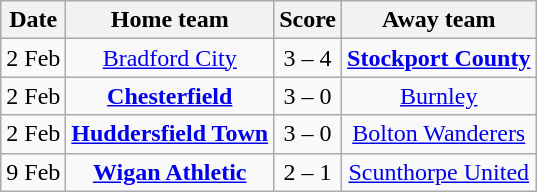<table class="wikitable" style="text-align: center">
<tr>
<th>Date</th>
<th>Home team</th>
<th>Score</th>
<th>Away team</th>
</tr>
<tr>
<td>2 Feb</td>
<td><a href='#'>Bradford City</a></td>
<td>3 – 4</td>
<td><strong><a href='#'>Stockport County</a></strong></td>
</tr>
<tr>
<td>2 Feb</td>
<td><strong><a href='#'>Chesterfield</a></strong></td>
<td>3 – 0</td>
<td><a href='#'>Burnley</a></td>
</tr>
<tr>
<td>2 Feb</td>
<td><strong><a href='#'>Huddersfield Town</a></strong></td>
<td>3 – 0</td>
<td><a href='#'>Bolton Wanderers</a></td>
</tr>
<tr>
<td>9 Feb</td>
<td><strong><a href='#'>Wigan Athletic</a></strong></td>
<td>2 – 1</td>
<td><a href='#'>Scunthorpe United</a></td>
</tr>
</table>
